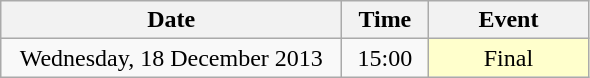<table class = "wikitable" style="text-align:center;">
<tr>
<th width=220>Date</th>
<th width=50>Time</th>
<th width=100>Event</th>
</tr>
<tr>
<td>Wednesday, 18 December 2013</td>
<td>15:00</td>
<td bgcolor=ffffcc>Final</td>
</tr>
</table>
